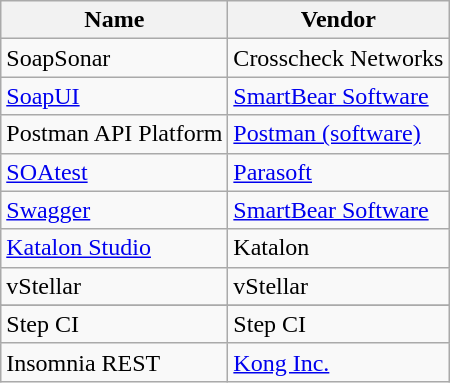<table class="wikitable">
<tr>
<th>Name</th>
<th>Vendor</th>
</tr>
<tr>
<td>SoapSonar</td>
<td>Crosscheck Networks</td>
</tr>
<tr>
<td><a href='#'>SoapUI</a></td>
<td><a href='#'>SmartBear Software</a></td>
</tr>
<tr>
<td>Postman API Platform</td>
<td><a href='#'>Postman (software)</a></td>
</tr>
<tr>
<td><a href='#'>SOAtest</a></td>
<td><a href='#'>Parasoft</a></td>
</tr>
<tr>
<td><a href='#'>Swagger</a></td>
<td><a href='#'>SmartBear Software</a></td>
</tr>
<tr>
<td><a href='#'>Katalon Studio</a></td>
<td>Katalon</td>
</tr>
<tr>
<td>vStellar</td>
<td>vStellar</td>
</tr>
<tr>
</tr>
<tr>
<td>Step CI</td>
<td>Step CI</td>
</tr>
<tr>
<td>Insomnia REST</td>
<td><a href='#'>Kong Inc.</a></td>
</tr>
</table>
